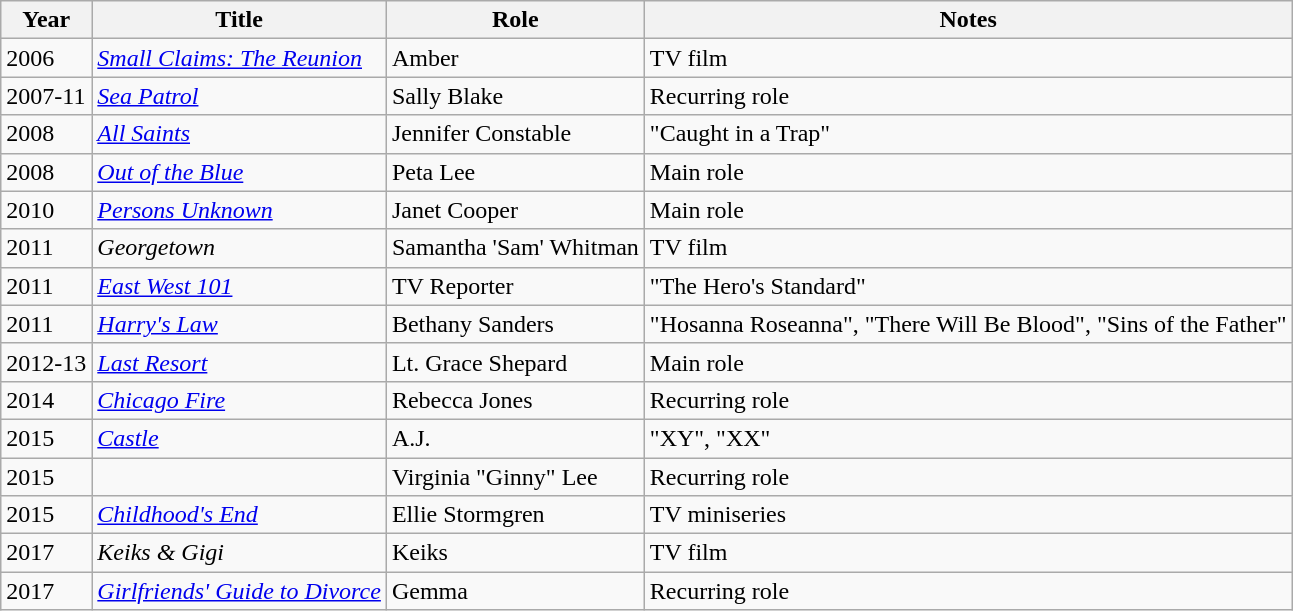<table class="wikitable sortable">
<tr>
<th>Year</th>
<th>Title</th>
<th>Role</th>
<th class="unsortable">Notes</th>
</tr>
<tr>
<td>2006</td>
<td><em><a href='#'>Small Claims: The Reunion</a></em></td>
<td>Amber</td>
<td>TV film</td>
</tr>
<tr>
<td>2007-11</td>
<td><em><a href='#'>Sea Patrol</a></em></td>
<td>Sally Blake</td>
<td>Recurring role</td>
</tr>
<tr>
<td>2008</td>
<td><em><a href='#'>All Saints</a></em></td>
<td>Jennifer Constable</td>
<td>"Caught in a Trap"</td>
</tr>
<tr>
<td>2008</td>
<td><em><a href='#'>Out of the Blue</a></em></td>
<td>Peta Lee</td>
<td>Main role</td>
</tr>
<tr>
<td>2010</td>
<td><em><a href='#'>Persons Unknown</a></em></td>
<td>Janet Cooper</td>
<td>Main role</td>
</tr>
<tr>
<td>2011</td>
<td><em>Georgetown</em></td>
<td>Samantha 'Sam' Whitman</td>
<td>TV film</td>
</tr>
<tr>
<td>2011</td>
<td><em><a href='#'>East West 101</a></em></td>
<td>TV Reporter</td>
<td>"The Hero's Standard"</td>
</tr>
<tr>
<td>2011</td>
<td><em><a href='#'>Harry's Law</a></em></td>
<td>Bethany Sanders</td>
<td>"Hosanna Roseanna", "There Will Be Blood", "Sins of the Father"</td>
</tr>
<tr>
<td>2012-13</td>
<td><em><a href='#'>Last Resort</a></em></td>
<td>Lt. Grace Shepard</td>
<td>Main role</td>
</tr>
<tr>
<td>2014</td>
<td><em><a href='#'>Chicago Fire</a></em></td>
<td>Rebecca Jones</td>
<td>Recurring role</td>
</tr>
<tr>
<td>2015</td>
<td><em><a href='#'>Castle</a></em></td>
<td>A.J.</td>
<td>"XY", "XX"</td>
</tr>
<tr>
<td>2015</td>
<td><em></em></td>
<td>Virginia "Ginny" Lee</td>
<td>Recurring role</td>
</tr>
<tr>
<td>2015</td>
<td><em><a href='#'>Childhood's End</a></em></td>
<td>Ellie Stormgren</td>
<td>TV miniseries</td>
</tr>
<tr>
<td>2017</td>
<td><em>Keiks & Gigi</em></td>
<td>Keiks</td>
<td>TV film</td>
</tr>
<tr>
<td>2017</td>
<td><em><a href='#'>Girlfriends' Guide to Divorce</a></em></td>
<td>Gemma</td>
<td>Recurring role</td>
</tr>
</table>
